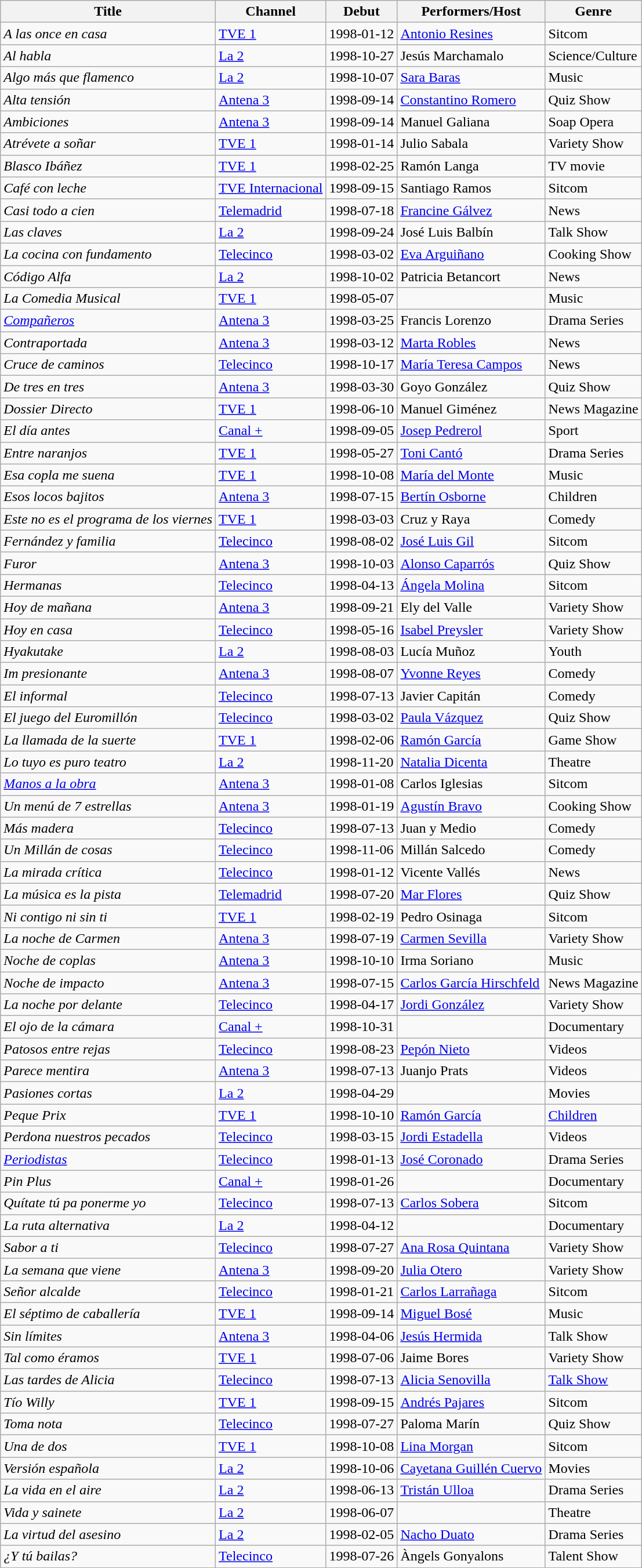<table class="wikitable sortable">
<tr>
<th>Title</th>
<th>Channel</th>
<th>Debut</th>
<th>Performers/Host</th>
<th>Genre</th>
</tr>
<tr>
<td><em>A las once en casa</em></td>
<td><a href='#'>TVE 1</a></td>
<td>1998-01-12</td>
<td><a href='#'>Antonio Resines</a></td>
<td>Sitcom</td>
</tr>
<tr>
<td><em>Al habla</em></td>
<td><a href='#'>La 2</a></td>
<td>1998-10-27</td>
<td>Jesús Marchamalo</td>
<td>Science/Culture</td>
</tr>
<tr>
<td><em>Algo más que flamenco</em></td>
<td><a href='#'>La 2</a></td>
<td>1998-10-07</td>
<td><a href='#'>Sara Baras</a></td>
<td>Music</td>
</tr>
<tr>
<td><em>Alta tensión</em></td>
<td><a href='#'>Antena 3</a></td>
<td>1998-09-14</td>
<td><a href='#'>Constantino Romero</a></td>
<td>Quiz Show</td>
</tr>
<tr>
<td><em>Ambiciones</em></td>
<td><a href='#'>Antena 3</a></td>
<td>1998-09-14</td>
<td>Manuel Galiana</td>
<td>Soap Opera</td>
</tr>
<tr>
<td><em>Atrévete a soñar</em></td>
<td><a href='#'>TVE 1</a></td>
<td>1998-01-14</td>
<td>Julio Sabala</td>
<td>Variety Show</td>
</tr>
<tr>
<td><em>Blasco Ibáñez</em></td>
<td><a href='#'>TVE 1</a></td>
<td>1998-02-25</td>
<td>Ramón Langa</td>
<td>TV movie</td>
</tr>
<tr>
<td><em>Café con leche</em></td>
<td><a href='#'>TVE Internacional</a></td>
<td>1998-09-15</td>
<td>Santiago Ramos</td>
<td>Sitcom</td>
</tr>
<tr>
<td><em>Casi todo a cien</em></td>
<td><a href='#'>Telemadrid</a></td>
<td>1998-07-18</td>
<td><a href='#'>Francine Gálvez</a></td>
<td>News</td>
</tr>
<tr>
<td><em>Las claves</em></td>
<td><a href='#'>La 2</a></td>
<td>1998-09-24</td>
<td>José Luis Balbín</td>
<td>Talk Show</td>
</tr>
<tr>
<td><em>La cocina con fundamento</em></td>
<td><a href='#'>Telecinco</a></td>
<td>1998-03-02</td>
<td><a href='#'>Eva Arguiñano</a></td>
<td>Cooking Show</td>
</tr>
<tr>
<td><em>Código Alfa</em></td>
<td><a href='#'>La 2</a></td>
<td>1998-10-02</td>
<td>Patricia Betancort</td>
<td>News</td>
</tr>
<tr>
<td><em>La Comedia Musical</em></td>
<td><a href='#'>TVE 1</a></td>
<td>1998-05-07</td>
<td></td>
<td>Music</td>
</tr>
<tr>
<td><em><a href='#'>Compañeros</a></em></td>
<td><a href='#'>Antena 3</a></td>
<td>1998-03-25</td>
<td>Francis Lorenzo</td>
<td>Drama Series</td>
</tr>
<tr>
<td><em>Contraportada</em></td>
<td><a href='#'>Antena 3</a></td>
<td>1998-03-12</td>
<td><a href='#'>Marta Robles</a></td>
<td>News</td>
</tr>
<tr>
<td><em>Cruce de caminos</em></td>
<td><a href='#'>Telecinco</a></td>
<td>1998-10-17</td>
<td><a href='#'>María Teresa Campos</a></td>
<td>News</td>
</tr>
<tr>
<td><em>De tres en tres</em></td>
<td><a href='#'>Antena 3</a></td>
<td>1998-03-30</td>
<td>Goyo González</td>
<td>Quiz Show</td>
</tr>
<tr>
<td><em>Dossier Directo</em></td>
<td><a href='#'>TVE 1</a></td>
<td>1998-06-10</td>
<td>Manuel Giménez</td>
<td>News Magazine</td>
</tr>
<tr>
<td><em>El día antes</em></td>
<td><a href='#'>Canal +</a></td>
<td>1998-09-05</td>
<td><a href='#'>Josep Pedrerol</a></td>
<td>Sport</td>
</tr>
<tr>
<td><em>Entre naranjos</em></td>
<td><a href='#'>TVE 1</a></td>
<td>1998-05-27</td>
<td><a href='#'>Toni Cantó</a></td>
<td>Drama Series</td>
</tr>
<tr>
<td><em>Esa copla me suena</em></td>
<td><a href='#'>TVE 1</a></td>
<td>1998-10-08</td>
<td><a href='#'>María del Monte</a></td>
<td>Music</td>
</tr>
<tr>
<td><em>Esos locos bajitos</em></td>
<td><a href='#'>Antena 3</a></td>
<td>1998-07-15</td>
<td><a href='#'>Bertín Osborne</a></td>
<td>Children</td>
</tr>
<tr>
<td><em>Este no es el programa de los viernes</em></td>
<td><a href='#'>TVE 1</a></td>
<td>1998-03-03</td>
<td>Cruz y Raya</td>
<td>Comedy</td>
</tr>
<tr>
<td><em>Fernández y familia</em></td>
<td><a href='#'>Telecinco</a></td>
<td>1998-08-02</td>
<td><a href='#'>José Luis Gil</a></td>
<td>Sitcom</td>
</tr>
<tr>
<td><em>Furor</em></td>
<td><a href='#'>Antena 3</a></td>
<td>1998-10-03</td>
<td><a href='#'>Alonso Caparrós</a></td>
<td>Quiz Show</td>
</tr>
<tr>
<td><em>Hermanas</em></td>
<td><a href='#'>Telecinco</a></td>
<td>1998-04-13</td>
<td><a href='#'>Ángela Molina</a></td>
<td>Sitcom</td>
</tr>
<tr>
<td><em>Hoy de mañana</em></td>
<td><a href='#'>Antena 3</a></td>
<td>1998-09-21</td>
<td>Ely del Valle</td>
<td>Variety Show</td>
</tr>
<tr>
<td><em>Hoy en casa</em></td>
<td><a href='#'>Telecinco</a></td>
<td>1998-05-16</td>
<td><a href='#'>Isabel Preysler</a></td>
<td>Variety Show</td>
</tr>
<tr>
<td><em>Hyakutake</em></td>
<td><a href='#'>La 2</a></td>
<td>1998-08-03</td>
<td>Lucía Muñoz</td>
<td>Youth</td>
</tr>
<tr>
<td><em>Im presionante</em></td>
<td><a href='#'>Antena 3</a></td>
<td>1998-08-07</td>
<td><a href='#'>Yvonne Reyes</a></td>
<td>Comedy</td>
</tr>
<tr>
<td><em>El informal</em></td>
<td><a href='#'>Telecinco</a></td>
<td>1998-07-13</td>
<td>Javier Capitán</td>
<td>Comedy</td>
</tr>
<tr>
<td><em>El juego del Euromillón</em></td>
<td><a href='#'>Telecinco</a></td>
<td>1998-03-02</td>
<td><a href='#'>Paula Vázquez</a></td>
<td>Quiz Show</td>
</tr>
<tr>
<td><em>La llamada de la suerte</em></td>
<td><a href='#'>TVE 1</a></td>
<td>1998-02-06</td>
<td><a href='#'>Ramón García</a></td>
<td>Game Show</td>
</tr>
<tr>
<td><em>Lo tuyo es puro teatro</em></td>
<td><a href='#'>La 2</a></td>
<td>1998-11-20</td>
<td><a href='#'>Natalia Dicenta</a></td>
<td>Theatre</td>
</tr>
<tr>
<td><em><a href='#'>Manos a la obra</a></em></td>
<td><a href='#'>Antena 3</a></td>
<td>1998-01-08</td>
<td>Carlos Iglesias</td>
<td>Sitcom</td>
</tr>
<tr>
<td><em>Un menú de 7 estrellas</em></td>
<td><a href='#'>Antena 3</a></td>
<td>1998-01-19</td>
<td><a href='#'>Agustín Bravo</a></td>
<td>Cooking Show</td>
</tr>
<tr>
<td><em>Más madera</em></td>
<td><a href='#'>Telecinco</a></td>
<td>1998-07-13</td>
<td>Juan y Medio</td>
<td>Comedy</td>
</tr>
<tr>
<td><em>Un Millán de cosas</em></td>
<td><a href='#'>Telecinco</a></td>
<td>1998-11-06</td>
<td>Millán Salcedo</td>
<td>Comedy</td>
</tr>
<tr>
<td><em>La mirada crítica</em></td>
<td><a href='#'>Telecinco</a></td>
<td>1998-01-12</td>
<td>Vicente Vallés</td>
<td>News</td>
</tr>
<tr>
<td><em>La música es la pista</em></td>
<td><a href='#'>Telemadrid</a></td>
<td>1998-07-20</td>
<td><a href='#'>Mar Flores</a></td>
<td>Quiz Show</td>
</tr>
<tr>
<td><em>Ni contigo ni sin ti</em></td>
<td><a href='#'>TVE 1</a></td>
<td>1998-02-19</td>
<td>Pedro Osinaga</td>
<td>Sitcom</td>
</tr>
<tr>
<td><em>La noche de Carmen</em></td>
<td><a href='#'>Antena 3</a></td>
<td>1998-07-19</td>
<td><a href='#'>Carmen Sevilla</a></td>
<td>Variety Show</td>
</tr>
<tr>
<td><em>Noche de coplas</em></td>
<td><a href='#'>Antena 3</a></td>
<td>1998-10-10</td>
<td>Irma Soriano</td>
<td>Music</td>
</tr>
<tr>
<td><em>Noche de impacto</em></td>
<td><a href='#'>Antena 3</a></td>
<td>1998-07-15</td>
<td><a href='#'>Carlos García Hirschfeld</a></td>
<td>News Magazine</td>
</tr>
<tr>
<td><em>La noche por delante</em></td>
<td><a href='#'>Telecinco</a></td>
<td>1998-04-17</td>
<td><a href='#'>Jordi González</a></td>
<td>Variety Show</td>
</tr>
<tr>
<td><em>El ojo de la cámara</em></td>
<td><a href='#'>Canal +</a></td>
<td>1998-10-31</td>
<td></td>
<td>Documentary</td>
</tr>
<tr>
<td><em>Patosos entre rejas</em></td>
<td><a href='#'>Telecinco</a></td>
<td>1998-08-23</td>
<td><a href='#'>Pepón Nieto</a></td>
<td>Videos</td>
</tr>
<tr>
<td><em>Parece mentira</em></td>
<td><a href='#'>Antena 3</a></td>
<td>1998-07-13</td>
<td>Juanjo Prats</td>
<td>Videos</td>
</tr>
<tr>
<td><em>Pasiones cortas</em></td>
<td><a href='#'>La 2</a></td>
<td>1998-04-29</td>
<td></td>
<td>Movies</td>
</tr>
<tr>
<td><em>Peque Prix</em></td>
<td><a href='#'>TVE 1</a></td>
<td>1998-10-10</td>
<td><a href='#'>Ramón García</a></td>
<td><a href='#'>Children</a></td>
</tr>
<tr>
<td><em>Perdona nuestros pecados</em></td>
<td><a href='#'>Telecinco</a></td>
<td>1998-03-15</td>
<td><a href='#'>Jordi Estadella</a></td>
<td>Videos</td>
</tr>
<tr>
<td><em><a href='#'>Periodistas</a></em></td>
<td><a href='#'>Telecinco</a></td>
<td>1998-01-13</td>
<td><a href='#'>José Coronado</a></td>
<td>Drama Series</td>
</tr>
<tr>
<td><em>Pin Plus</em></td>
<td><a href='#'>Canal +</a></td>
<td>1998-01-26</td>
<td></td>
<td>Documentary</td>
</tr>
<tr>
<td><em>Quítate tú pa ponerme yo</em></td>
<td><a href='#'>Telecinco</a></td>
<td>1998-07-13</td>
<td><a href='#'>Carlos Sobera</a></td>
<td>Sitcom</td>
</tr>
<tr>
<td><em>La ruta alternativa</em></td>
<td><a href='#'>La 2</a></td>
<td>1998-04-12</td>
<td></td>
<td>Documentary</td>
</tr>
<tr>
<td><em>Sabor a ti</em></td>
<td><a href='#'>Telecinco</a></td>
<td>1998-07-27</td>
<td><a href='#'>Ana Rosa Quintana</a></td>
<td>Variety Show</td>
</tr>
<tr>
<td><em>La semana que viene</em></td>
<td><a href='#'>Antena 3</a></td>
<td>1998-09-20</td>
<td><a href='#'>Julia Otero</a></td>
<td>Variety Show</td>
</tr>
<tr>
<td><em>Señor alcalde</em></td>
<td><a href='#'>Telecinco</a></td>
<td>1998-01-21</td>
<td><a href='#'>Carlos Larrañaga</a></td>
<td>Sitcom</td>
</tr>
<tr>
<td><em>El séptimo de caballería </em></td>
<td><a href='#'>TVE 1</a></td>
<td>1998-09-14</td>
<td><a href='#'>Miguel Bosé</a></td>
<td>Music</td>
</tr>
<tr>
<td><em>Sin límites</em></td>
<td><a href='#'>Antena 3</a></td>
<td>1998-04-06</td>
<td><a href='#'>Jesús Hermida</a></td>
<td>Talk Show</td>
</tr>
<tr>
<td><em>Tal como éramos</em></td>
<td><a href='#'>TVE 1</a></td>
<td>1998-07-06</td>
<td>Jaime Bores</td>
<td>Variety Show</td>
</tr>
<tr>
<td><em>Las tardes de Alicia</em></td>
<td><a href='#'>Telecinco</a></td>
<td>1998-07-13</td>
<td><a href='#'>Alicia Senovilla</a></td>
<td><a href='#'>Talk Show</a></td>
</tr>
<tr>
<td><em>Tío Willy</em></td>
<td><a href='#'>TVE 1</a></td>
<td>1998-09-15</td>
<td><a href='#'>Andrés Pajares</a></td>
<td>Sitcom</td>
</tr>
<tr>
<td><em>Toma nota</em></td>
<td><a href='#'>Telecinco</a></td>
<td>1998-07-27</td>
<td>Paloma Marín</td>
<td>Quiz Show</td>
</tr>
<tr>
<td><em>Una de dos</em></td>
<td><a href='#'>TVE 1</a></td>
<td>1998-10-08</td>
<td><a href='#'>Lina Morgan</a></td>
<td>Sitcom</td>
</tr>
<tr>
<td><em>Versión española</em></td>
<td><a href='#'>La 2</a></td>
<td>1998-10-06</td>
<td><a href='#'>Cayetana Guillén Cuervo</a></td>
<td>Movies</td>
</tr>
<tr>
<td><em>La vida en el aire</em></td>
<td><a href='#'>La 2</a></td>
<td>1998-06-13</td>
<td><a href='#'>Tristán Ulloa</a></td>
<td>Drama Series</td>
</tr>
<tr>
<td><em>Vida y sainete</em></td>
<td><a href='#'>La 2</a></td>
<td>1998-06-07</td>
<td></td>
<td>Theatre</td>
</tr>
<tr>
<td><em>La virtud del asesino</em></td>
<td><a href='#'>La 2</a></td>
<td>1998-02-05</td>
<td><a href='#'>Nacho Duato</a></td>
<td>Drama Series</td>
</tr>
<tr>
<td><em>¿Y tú bailas?</em></td>
<td><a href='#'>Telecinco</a></td>
<td>1998-07-26</td>
<td>Àngels Gonyalons</td>
<td>Talent Show</td>
</tr>
<tr>
</tr>
</table>
